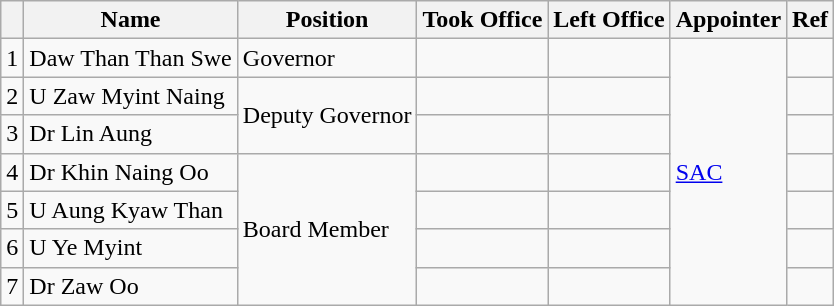<table class="wikitable">
<tr>
<th></th>
<th>Name</th>
<th>Position</th>
<th>Took Office</th>
<th>Left Office</th>
<th>Appointer</th>
<th>Ref</th>
</tr>
<tr>
<td>1</td>
<td>Daw Than Than Swe</td>
<td>Governor</td>
<td></td>
<td></td>
<td rowspan="7"><a href='#'>SAC</a></td>
<td></td>
</tr>
<tr>
<td>2</td>
<td>U Zaw Myint Naing</td>
<td rowspan="2">Deputy Governor</td>
<td></td>
<td></td>
<td></td>
</tr>
<tr>
<td>3</td>
<td>Dr Lin Aung</td>
<td></td>
<td></td>
<td></td>
</tr>
<tr>
<td>4</td>
<td>Dr Khin Naing Oo</td>
<td rowspan="4">Board Member</td>
<td></td>
<td></td>
<td></td>
</tr>
<tr>
<td>5</td>
<td>U Aung Kyaw Than</td>
<td></td>
<td></td>
<td></td>
</tr>
<tr>
<td>6</td>
<td>U Ye Myint</td>
<td></td>
<td></td>
<td></td>
</tr>
<tr>
<td>7</td>
<td>Dr Zaw Oo</td>
<td></td>
<td></td>
<td></td>
</tr>
</table>
